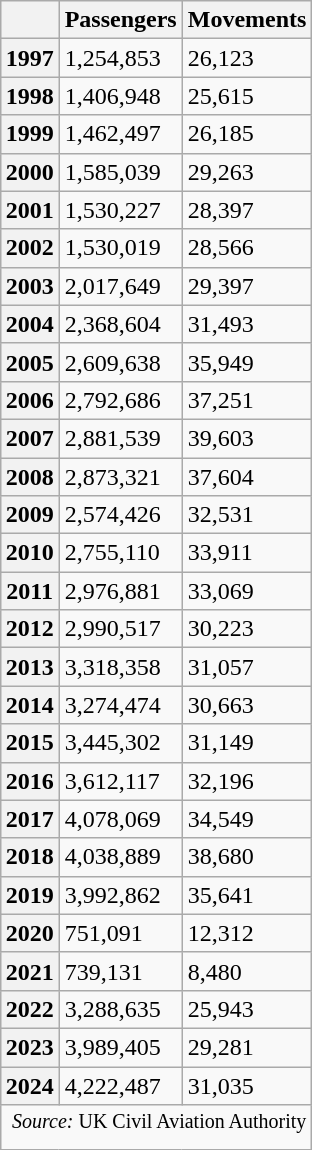<table class="wikitable" style="margin:1em auto;">
<tr>
<th></th>
<th>Passengers</th>
<th>Movements</th>
</tr>
<tr>
<th>1997</th>
<td>1,254,853</td>
<td>26,123</td>
</tr>
<tr>
<th>1998</th>
<td>1,406,948</td>
<td>25,615</td>
</tr>
<tr>
<th>1999</th>
<td>1,462,497</td>
<td>26,185</td>
</tr>
<tr>
<th>2000</th>
<td>1,585,039</td>
<td>29,263</td>
</tr>
<tr>
<th>2001</th>
<td>1,530,227</td>
<td>28,397</td>
</tr>
<tr>
<th>2002</th>
<td>1,530,019</td>
<td>28,566</td>
</tr>
<tr>
<th>2003</th>
<td>2,017,649</td>
<td>29,397</td>
</tr>
<tr>
<th>2004</th>
<td>2,368,604</td>
<td>31,493</td>
</tr>
<tr>
<th>2005</th>
<td>2,609,638</td>
<td>35,949</td>
</tr>
<tr>
<th>2006</th>
<td>2,792,686</td>
<td>37,251</td>
</tr>
<tr>
<th>2007</th>
<td>2,881,539</td>
<td>39,603</td>
</tr>
<tr>
<th>2008</th>
<td>2,873,321</td>
<td>37,604</td>
</tr>
<tr>
<th>2009</th>
<td>2,574,426</td>
<td>32,531</td>
</tr>
<tr>
<th>2010</th>
<td>2,755,110</td>
<td>33,911</td>
</tr>
<tr>
<th>2011</th>
<td>2,976,881</td>
<td>33,069</td>
</tr>
<tr>
<th>2012</th>
<td>2,990,517</td>
<td>30,223</td>
</tr>
<tr>
<th>2013</th>
<td>3,318,358</td>
<td>31,057</td>
</tr>
<tr>
<th>2014</th>
<td>3,274,474</td>
<td>30,663</td>
</tr>
<tr>
<th>2015</th>
<td>3,445,302</td>
<td>31,149</td>
</tr>
<tr>
<th>2016</th>
<td>3,612,117</td>
<td>32,196</td>
</tr>
<tr>
<th>2017</th>
<td>4,078,069</td>
<td>34,549</td>
</tr>
<tr>
<th>2018</th>
<td>4,038,889</td>
<td>38,680</td>
</tr>
<tr>
<th>2019</th>
<td>3,992,862</td>
<td>35,641</td>
</tr>
<tr>
<th>2020</th>
<td>751,091</td>
<td>12,312</td>
</tr>
<tr>
<th>2021</th>
<td>739,131</td>
<td>8,480</td>
</tr>
<tr>
<th>2022</th>
<td>3,288,635</td>
<td>25,943</td>
</tr>
<tr>
<th>2023</th>
<td>3,989,405</td>
<td>29,281</td>
</tr>
<tr>
<th>2024</th>
<td>4,222,487</td>
<td>31,035</td>
</tr>
<tr>
<td style="text-align:right;" colspan="4"><sup><em>Source:</em> UK Civil Aviation Authority</sup></td>
</tr>
</table>
